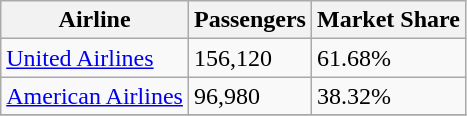<table class="wikitable sortable">
<tr>
<th>Airline</th>
<th>Passengers</th>
<th>Market Share</th>
</tr>
<tr>
<td><a href='#'>United Airlines</a></td>
<td>156,120</td>
<td>61.68%</td>
</tr>
<tr>
<td><a href='#'>American Airlines</a></td>
<td>96,980</td>
<td>38.32%</td>
</tr>
<tr>
</tr>
</table>
